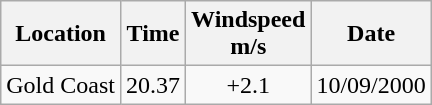<table class="wikitable" style= "text-align: center">
<tr>
<th>Location</th>
<th>Time</th>
<th>Windspeed<br>m/s</th>
<th>Date</th>
</tr>
<tr>
<td>Gold Coast</td>
<td>20.37</td>
<td>+2.1</td>
<td>10/09/2000</td>
</tr>
</table>
